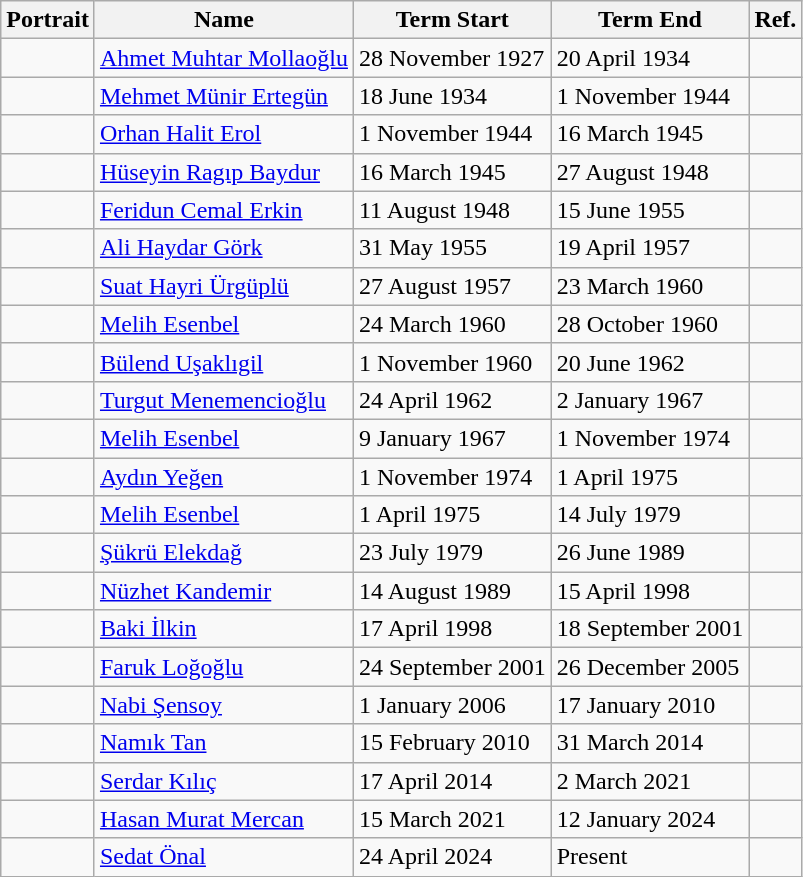<table class="wikitable">
<tr>
<th>Portrait</th>
<th>Name</th>
<th>Term Start</th>
<th>Term End</th>
<th>Ref.</th>
</tr>
<tr>
<td></td>
<td><a href='#'>Ahmet Muhtar Mollaoğlu</a></td>
<td>28 November 1927</td>
<td>20 April 1934</td>
<td></td>
</tr>
<tr>
<td></td>
<td><a href='#'>Mehmet Münir Ertegün</a></td>
<td>18 June 1934</td>
<td>1 November 1944</td>
<td></td>
</tr>
<tr>
<td></td>
<td><a href='#'>Orhan Halit Erol</a></td>
<td>1 November 1944</td>
<td>16 March 1945</td>
<td></td>
</tr>
<tr>
<td></td>
<td><a href='#'>Hüseyin Ragıp Baydur</a></td>
<td>16 March 1945</td>
<td>27 August 1948</td>
<td></td>
</tr>
<tr>
<td></td>
<td><a href='#'>Feridun Cemal Erkin</a></td>
<td>11 August 1948</td>
<td>15 June 1955</td>
<td></td>
</tr>
<tr>
<td></td>
<td><a href='#'>Ali Haydar Görk</a></td>
<td>31 May 1955</td>
<td>19 April 1957</td>
<td></td>
</tr>
<tr>
<td></td>
<td><a href='#'>Suat Hayri Ürgüplü</a></td>
<td>27 August 1957</td>
<td>23 March 1960</td>
<td></td>
</tr>
<tr>
<td></td>
<td><a href='#'>Melih Esenbel</a></td>
<td>24 March 1960</td>
<td>28 October 1960</td>
<td></td>
</tr>
<tr>
<td></td>
<td><a href='#'>Bülend Uşaklıgil</a></td>
<td>1 November 1960</td>
<td>20 June 1962</td>
<td></td>
</tr>
<tr>
<td></td>
<td><a href='#'>Turgut Menemencioğlu</a></td>
<td>24 April 1962</td>
<td>2 January 1967</td>
<td></td>
</tr>
<tr>
<td></td>
<td><a href='#'>Melih Esenbel</a></td>
<td>9 January 1967</td>
<td>1 November 1974</td>
<td></td>
</tr>
<tr>
<td></td>
<td><a href='#'>Aydın Yeğen</a></td>
<td>1 November 1974</td>
<td>1 April 1975</td>
<td></td>
</tr>
<tr>
<td></td>
<td><a href='#'>Melih Esenbel</a></td>
<td>1 April 1975</td>
<td>14 July 1979</td>
<td></td>
</tr>
<tr>
<td></td>
<td><a href='#'>Şükrü Elekdağ</a></td>
<td>23 July 1979</td>
<td>26 June 1989</td>
<td></td>
</tr>
<tr>
<td></td>
<td><a href='#'>Nüzhet Kandemir</a></td>
<td>14 August 1989</td>
<td>15 April 1998</td>
<td></td>
</tr>
<tr>
<td></td>
<td><a href='#'>Baki İlkin</a></td>
<td>17 April 1998</td>
<td>18 September 2001</td>
<td></td>
</tr>
<tr>
<td></td>
<td><a href='#'>Faruk Loğoğlu</a></td>
<td>24 September 2001</td>
<td>26 December 2005</td>
<td></td>
</tr>
<tr>
<td></td>
<td><a href='#'>Nabi Şensoy</a></td>
<td>1 January 2006</td>
<td>17 January 2010</td>
<td></td>
</tr>
<tr>
<td></td>
<td><a href='#'>Namık Tan</a></td>
<td>15 February 2010</td>
<td>31 March 2014</td>
<td></td>
</tr>
<tr>
<td></td>
<td><a href='#'>Serdar Kılıç</a></td>
<td>17 April 2014</td>
<td>2 March 2021</td>
<td></td>
</tr>
<tr>
<td></td>
<td><a href='#'>Hasan Murat Mercan</a></td>
<td>15 March 2021</td>
<td>12 January 2024</td>
<td></td>
</tr>
<tr>
<td></td>
<td><a href='#'>Sedat Önal</a></td>
<td>24 April 2024</td>
<td>Present</td>
<td></td>
</tr>
</table>
